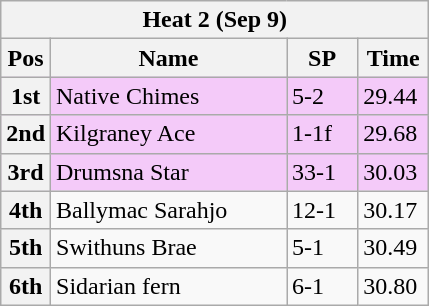<table class="wikitable">
<tr>
<th colspan="6">Heat 2 (Sep 9)</th>
</tr>
<tr>
<th width=20>Pos</th>
<th width=150>Name</th>
<th width=40>SP</th>
<th width=40>Time</th>
</tr>
<tr style="background: #f4caf9;">
<th>1st</th>
<td>Native Chimes</td>
<td>5-2</td>
<td>29.44</td>
</tr>
<tr style="background: #f4caf9;">
<th>2nd</th>
<td>Kilgraney Ace</td>
<td>1-1f</td>
<td>29.68</td>
</tr>
<tr style="background: #f4caf9;">
<th>3rd</th>
<td>Drumsna Star</td>
<td>33-1</td>
<td>30.03</td>
</tr>
<tr>
<th>4th</th>
<td>Ballymac Sarahjo</td>
<td>12-1</td>
<td>30.17</td>
</tr>
<tr>
<th>5th</th>
<td>Swithuns Brae</td>
<td>5-1</td>
<td>30.49</td>
</tr>
<tr>
<th>6th</th>
<td>Sidarian fern</td>
<td>6-1</td>
<td>30.80</td>
</tr>
</table>
